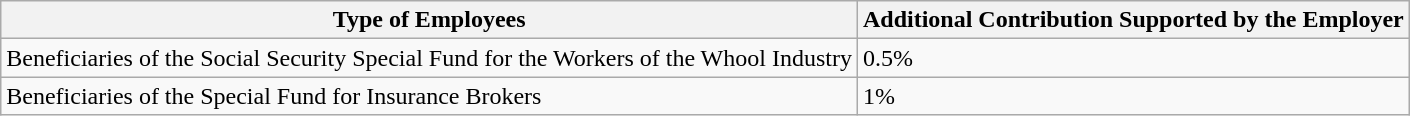<table class="wikitable">
<tr>
<th>Type of Employees</th>
<th>Additional Contribution Supported by the Employer</th>
</tr>
<tr>
<td>Beneficiaries of the Social Security Special Fund for the Workers of the Whool Industry</td>
<td>0.5%</td>
</tr>
<tr>
<td>Beneficiaries of the Special Fund for Insurance Brokers</td>
<td>1%</td>
</tr>
</table>
